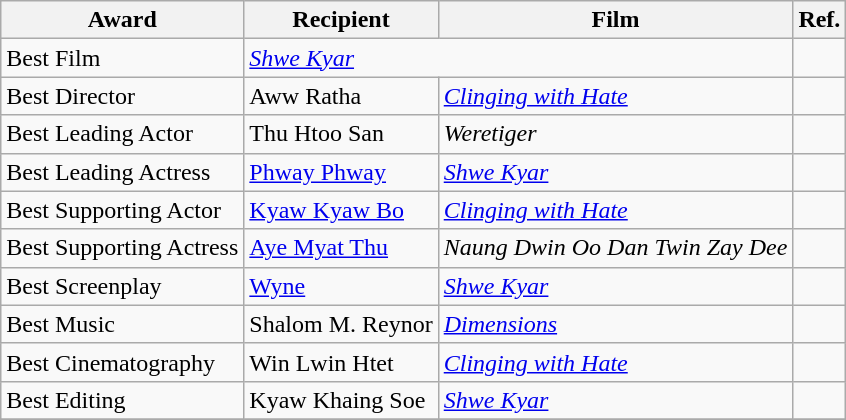<table class="wikitable sortable plainrowheaders">
<tr>
<th scope="col">Award</th>
<th scope="col">Recipient</th>
<th scope="col">Film</th>
<th unsortable>Ref.</th>
</tr>
<tr>
<td style="text-align:left;">Best Film</td>
<td colspan="2"><em><a href='#'>Shwe Kyar</a></em></td>
<td></td>
</tr>
<tr>
<td style="text-align:left;">Best Director</td>
<td>Aww Ratha</td>
<td><em><a href='#'>Clinging with Hate</a></em></td>
<td></td>
</tr>
<tr>
<td style="text-align:left;">Best Leading Actor</td>
<td>Thu Htoo San</td>
<td><em>Weretiger</em></td>
<td></td>
</tr>
<tr>
<td style="text-align:left;">Best Leading Actress</td>
<td><a href='#'>Phway Phway</a></td>
<td><em><a href='#'>Shwe Kyar</a></em></td>
<td></td>
</tr>
<tr>
<td style="text-align:left;">Best Supporting Actor</td>
<td><a href='#'>Kyaw Kyaw Bo</a></td>
<td><em><a href='#'>Clinging with Hate</a></em></td>
<td></td>
</tr>
<tr>
<td style="text-align:left;">Best Supporting Actress</td>
<td><a href='#'>Aye Myat Thu</a></td>
<td><em>Naung Dwin Oo Dan Twin Zay Dee</em></td>
<td></td>
</tr>
<tr>
<td style="text-align:left;">Best Screenplay</td>
<td><a href='#'>Wyne</a></td>
<td><em><a href='#'>Shwe Kyar</a></em></td>
<td></td>
</tr>
<tr>
<td style="text-align:left;">Best Music</td>
<td>Shalom M. Reynor</td>
<td><em><a href='#'>Dimensions</a></em></td>
<td></td>
</tr>
<tr>
<td style="text-align:left;">Best Cinematography</td>
<td>Win Lwin Htet</td>
<td><em><a href='#'>Clinging with Hate</a></em></td>
<td></td>
</tr>
<tr>
<td style="text-align:left;">Best Editing</td>
<td>Kyaw Khaing Soe</td>
<td><em><a href='#'>Shwe Kyar</a></em></td>
<td></td>
</tr>
<tr>
</tr>
</table>
